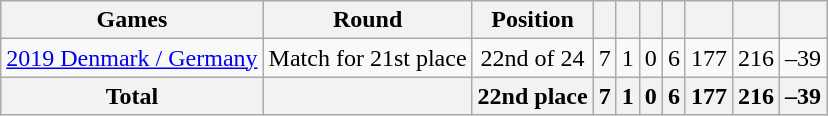<table class="wikitable" style="text-align:center;">
<tr>
<th>Games</th>
<th>Round</th>
<th>Position</th>
<th></th>
<th></th>
<th></th>
<th></th>
<th></th>
<th></th>
<th></th>
</tr>
<tr>
<td align=left> <a href='#'>2019 Denmark / Germany</a></td>
<td>Match for 21st place</td>
<td>22nd of 24</td>
<td>7</td>
<td>1</td>
<td>0</td>
<td>6</td>
<td>177</td>
<td>216</td>
<td>–39</td>
</tr>
<tr>
<th>Total</th>
<th></th>
<th>22nd place</th>
<th>7</th>
<th>1</th>
<th>0</th>
<th>6</th>
<th>177</th>
<th>216</th>
<th>–39</th>
</tr>
</table>
